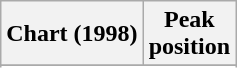<table class="wikitable sortable">
<tr>
<th>Chart (1998)</th>
<th>Peak<br>position</th>
</tr>
<tr>
</tr>
<tr>
</tr>
<tr>
</tr>
<tr>
</tr>
<tr>
</tr>
<tr>
</tr>
<tr>
</tr>
<tr>
</tr>
</table>
